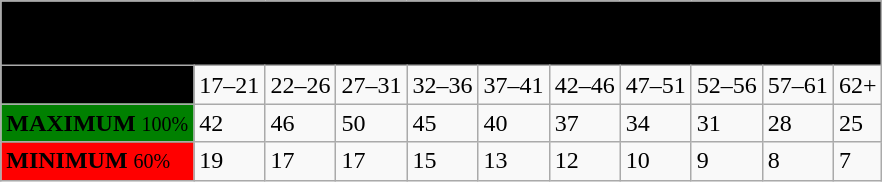<table class="wikitable">
<tr style="background: black" align="center">
<td colspan="11" style="font-size:;"><span><strong>PUSH-UPS (2 minutes)</strong><br><small>FEMALE</small></span></td>
</tr>
<tr>
<td style="background: black"><span> <strong>AGE GROUP</strong></span></td>
<td>17–21</td>
<td>22–26</td>
<td>27–31</td>
<td>32–36</td>
<td>37–41</td>
<td>42–46</td>
<td>47–51</td>
<td>52–56</td>
<td>57–61</td>
<td>62+</td>
</tr>
<tr>
<td style="background: green"><strong>MAXIMUM</strong> <small>100%</small></td>
<td>42</td>
<td>46</td>
<td>50</td>
<td>45</td>
<td>40</td>
<td>37</td>
<td>34</td>
<td>31</td>
<td>28</td>
<td>25</td>
</tr>
<tr>
<td style="background: red"><strong>MINIMUM</strong> <small>60%</small></td>
<td>19</td>
<td>17</td>
<td>17</td>
<td>15</td>
<td>13</td>
<td>12</td>
<td>10</td>
<td>9</td>
<td>8</td>
<td>7</td>
</tr>
</table>
